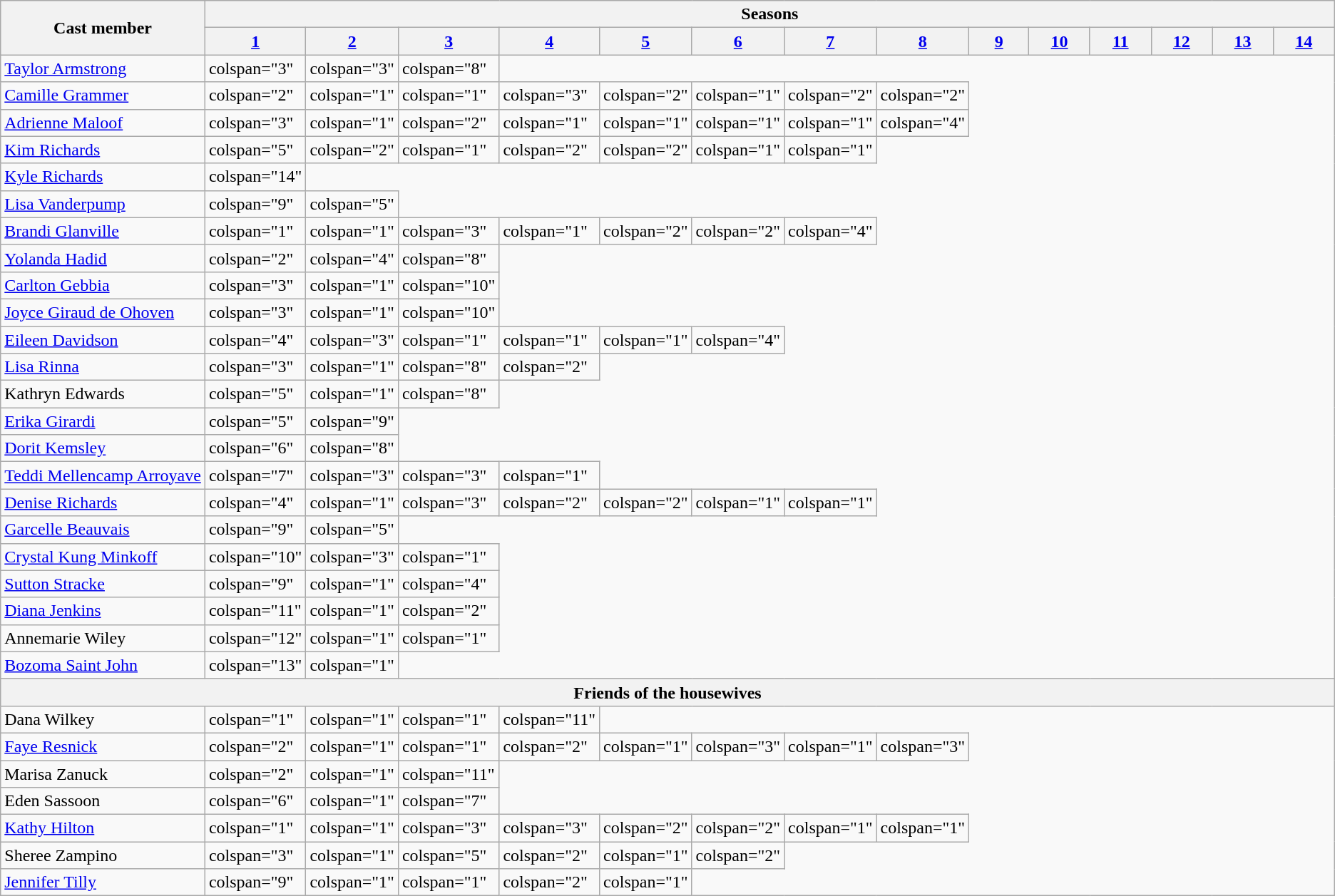<table class="wikitable plainrowheaders" >
<tr>
<th rowspan="2" style="width:15%;">Cast member</th>
<th colspan="14">Seasons</th>
</tr>
<tr>
<th style="width:5%;"><a href='#'>1</a></th>
<th style="width:5%;"><a href='#'>2</a></th>
<th style="width:5%;"><a href='#'>3</a></th>
<th style="width:5%;"><a href='#'>4</a></th>
<th style="width:5%;"><a href='#'>5</a></th>
<th style="width:5%;"><a href='#'>6</a></th>
<th style="width:5%;"><a href='#'>7</a></th>
<th style="width:5%;"><a href='#'>8</a></th>
<th style="width:5%;"><a href='#'>9</a></th>
<th style="width:5%;"><a href='#'>10</a></th>
<th style="width:5%;"><a href='#'>11</a></th>
<th style="width:5%;"><a href='#'>12</a></th>
<th style="width:5%;"><a href='#'>13</a></th>
<th style="width:5%;"><a href='#'>14</a></th>
</tr>
<tr>
<td><a href='#'>Taylor Armstrong</a></td>
<td>colspan="3" </td>
<td>colspan="3" </td>
<td>colspan="8" </td>
</tr>
<tr>
<td><a href='#'>Camille Grammer</a></td>
<td>colspan="2" </td>
<td>colspan="1" </td>
<td>colspan="1" </td>
<td>colspan="3" </td>
<td>colspan="2" </td>
<td>colspan="1" </td>
<td>colspan="2" </td>
<td>colspan="2" </td>
</tr>
<tr>
<td><a href='#'>Adrienne Maloof</a></td>
<td>colspan="3" </td>
<td>colspan="1" </td>
<td>colspan="2" </td>
<td>colspan="1" </td>
<td>colspan="1" </td>
<td>colspan="1" </td>
<td>colspan="1" </td>
<td>colspan="4" </td>
</tr>
<tr>
<td><a href='#'>Kim Richards</a></td>
<td>colspan="5" </td>
<td>colspan="2" </td>
<td>colspan="1" </td>
<td>colspan="2" </td>
<td>colspan="2" </td>
<td>colspan="1" </td>
<td>colspan="1" </td>
</tr>
<tr>
<td><a href='#'>Kyle Richards</a></td>
<td>colspan="14" </td>
</tr>
<tr>
<td><a href='#'>Lisa Vanderpump</a></td>
<td>colspan="9" </td>
<td>colspan="5" </td>
</tr>
<tr>
<td><a href='#'>Brandi Glanville</a></td>
<td>colspan="1" </td>
<td>colspan="1" </td>
<td>colspan="3" </td>
<td>colspan="1" </td>
<td>colspan="2" </td>
<td>colspan="2" </td>
<td>colspan="4" </td>
</tr>
<tr>
<td><a href='#'>Yolanda Hadid</a></td>
<td>colspan="2" </td>
<td>colspan="4" </td>
<td>colspan="8" </td>
</tr>
<tr>
<td><a href='#'>Carlton Gebbia</a></td>
<td>colspan="3" </td>
<td>colspan="1" </td>
<td>colspan="10" </td>
</tr>
<tr>
<td nowrap><a href='#'>Joyce Giraud de Ohoven</a></td>
<td>colspan="3" </td>
<td>colspan="1" </td>
<td>colspan="10" </td>
</tr>
<tr>
<td><a href='#'>Eileen Davidson</a></td>
<td>colspan="4" </td>
<td>colspan="3" </td>
<td>colspan="1" </td>
<td>colspan="1" </td>
<td>colspan="1" </td>
<td>colspan="4" </td>
</tr>
<tr>
<td><a href='#'>Lisa Rinna</a></td>
<td>colspan="3" </td>
<td>colspan="1" </td>
<td>colspan="8" </td>
<td>colspan="2" </td>
</tr>
<tr>
<td>Kathryn Edwards</td>
<td>colspan="5" </td>
<td>colspan="1" </td>
<td>colspan="8" </td>
</tr>
<tr>
<td><a href='#'>Erika Girardi</a></td>
<td>colspan="5" </td>
<td>colspan="9" </td>
</tr>
<tr>
<td><a href='#'>Dorit Kemsley</a></td>
<td>colspan="6" </td>
<td>colspan="8" </td>
</tr>
<tr>
<td nowrap><a href='#'>Teddi Mellencamp Arroyave</a></td>
<td>colspan="7" </td>
<td>colspan="3" </td>
<td>colspan="3" </td>
<td>colspan="1" </td>
</tr>
<tr>
<td><a href='#'>Denise Richards</a></td>
<td>colspan="4" </td>
<td>colspan="1" </td>
<td>colspan="3" </td>
<td>colspan="2" </td>
<td>colspan="2" </td>
<td>colspan="1" </td>
<td>colspan="1" </td>
</tr>
<tr>
<td><a href='#'>Garcelle Beauvais</a></td>
<td>colspan="9" </td>
<td>colspan="5" </td>
</tr>
<tr>
<td><a href='#'>Crystal Kung Minkoff</a></td>
<td>colspan="10" </td>
<td>colspan="3" </td>
<td>colspan="1" </td>
</tr>
<tr>
<td><a href='#'>Sutton Stracke</a></td>
<td>colspan="9" </td>
<td>colspan="1" </td>
<td>colspan="4" </td>
</tr>
<tr>
<td><a href='#'>Diana Jenkins</a></td>
<td>colspan="11" </td>
<td>colspan="1" </td>
<td>colspan="2" </td>
</tr>
<tr>
<td>Annemarie Wiley</td>
<td>colspan="12" </td>
<td>colspan="1" </td>
<td>colspan="1" </td>
</tr>
<tr>
<td><a href='#'>Bozoma Saint John</a></td>
<td>colspan="13" </td>
<td>colspan="1" </td>
</tr>
<tr>
<th colspan="15">Friends of the housewives</th>
</tr>
<tr>
<td>Dana Wilkey</td>
<td>colspan="1" </td>
<td>colspan="1" </td>
<td>colspan="1" </td>
<td>colspan="11" </td>
</tr>
<tr>
<td><a href='#'>Faye Resnick</a></td>
<td>colspan="2" </td>
<td>colspan="1" </td>
<td>colspan="1" </td>
<td>colspan="2" </td>
<td>colspan="1" </td>
<td>colspan="3" </td>
<td>colspan="1" </td>
<td>colspan="3" </td>
</tr>
<tr>
<td>Marisa Zanuck</td>
<td>colspan="2" </td>
<td>colspan="1" </td>
<td>colspan="11" </td>
</tr>
<tr>
<td>Eden Sassoon</td>
<td>colspan="6" </td>
<td>colspan="1" </td>
<td>colspan="7" </td>
</tr>
<tr>
<td><a href='#'>Kathy Hilton</a></td>
<td>colspan="1" </td>
<td>colspan="1" </td>
<td>colspan="3" </td>
<td>colspan="3" </td>
<td>colspan="2" </td>
<td>colspan="2" </td>
<td>colspan="1" </td>
<td>colspan="1" </td>
</tr>
<tr>
<td>Sheree Zampino</td>
<td>colspan="3" </td>
<td>colspan="1" </td>
<td>colspan="5" </td>
<td>colspan="2" </td>
<td>colspan="1" </td>
<td>colspan="2" </td>
</tr>
<tr>
<td><a href='#'>Jennifer Tilly</a></td>
<td>colspan="9" </td>
<td>colspan="1" </td>
<td>colspan="1" </td>
<td>colspan="2" </td>
<td>colspan="1" </td>
</tr>
</table>
